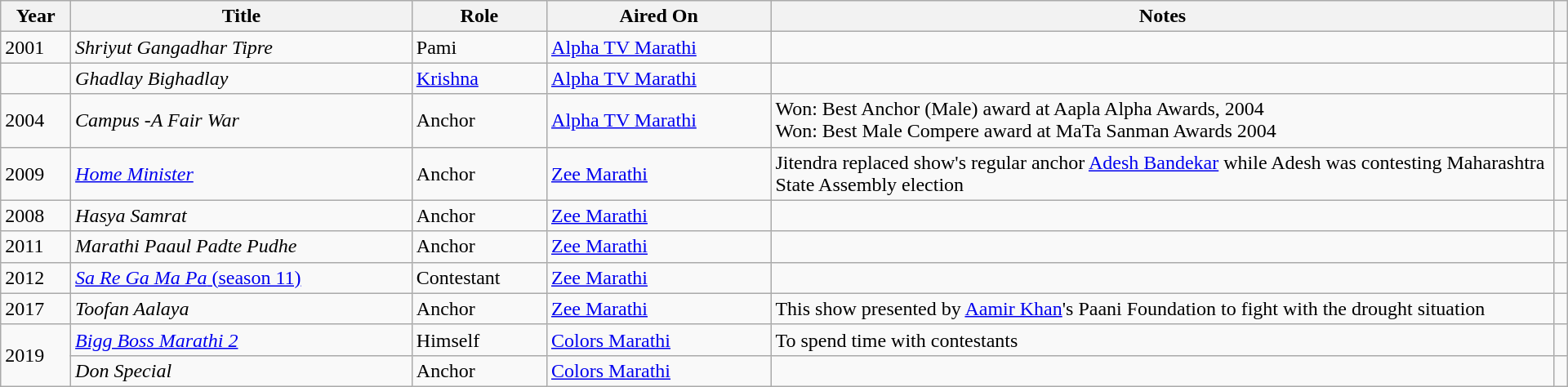<table class="wikitable sortable" style="width: 80em">
<tr>
<th>Year</th>
<th>Title</th>
<th>Role</th>
<th>Aired On</th>
<th style="width: 50%;">Notes</th>
<th></th>
</tr>
<tr>
<td>2001</td>
<td><em>Shriyut Gangadhar Tipre</em></td>
<td>Pami</td>
<td><a href='#'>Alpha TV Marathi</a></td>
<td></td>
<td></td>
</tr>
<tr>
<td></td>
<td><em>Ghadlay Bighadlay</em></td>
<td><a href='#'>Krishna</a></td>
<td><a href='#'>Alpha TV Marathi</a></td>
<td></td>
<td></td>
</tr>
<tr>
<td>2004</td>
<td><em>Campus -A Fair War</em></td>
<td>Anchor</td>
<td><a href='#'>Alpha TV Marathi</a></td>
<td>Won: Best Anchor (Male) award at Aapla Alpha Awards, 2004 <br>Won: Best Male Compere award at MaTa Sanman Awards 2004</td>
<td></td>
</tr>
<tr>
<td>2009</td>
<td><em><a href='#'>Home Minister</a></em></td>
<td>Anchor</td>
<td><a href='#'>Zee Marathi</a></td>
<td>Jitendra replaced show's regular anchor <a href='#'>Adesh Bandekar</a> while Adesh was contesting Maharashtra State Assembly election</td>
<td></td>
</tr>
<tr>
<td>2008</td>
<td><em>Hasya Samrat</em></td>
<td>Anchor</td>
<td><a href='#'>Zee Marathi</a></td>
<td></td>
<td></td>
</tr>
<tr>
<td>2011</td>
<td><em>Marathi Paaul Padte Pudhe</em></td>
<td>Anchor</td>
<td><a href='#'>Zee Marathi</a></td>
<td></td>
<td></td>
</tr>
<tr>
<td>2012</td>
<td><a href='#'><em>Sa Re Ga Ma Pa</em> (season 11)</a></td>
<td>Contestant</td>
<td><a href='#'>Zee Marathi</a></td>
<td></td>
<td></td>
</tr>
<tr>
<td>2017</td>
<td><em>Toofan Aalaya</em></td>
<td>Anchor</td>
<td><a href='#'>Zee Marathi</a></td>
<td>This show presented by <a href='#'>Aamir Khan</a>'s Paani Foundation to fight with the drought situation</td>
<td></td>
</tr>
<tr>
<td rowspan="2">2019</td>
<td><em><a href='#'>Bigg Boss Marathi 2</a></em></td>
<td>Himself</td>
<td><a href='#'>Colors Marathi</a></td>
<td>To spend time with contestants</td>
<td></td>
</tr>
<tr>
<td><em>Don Special</em></td>
<td>Anchor</td>
<td><a href='#'>Colors Marathi</a></td>
<td></td>
<td></td>
</tr>
</table>
